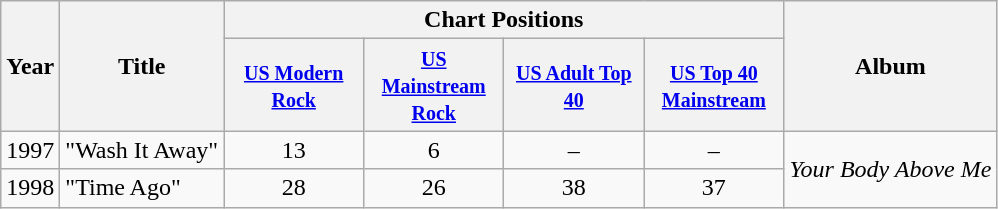<table class="wikitable">
<tr>
<th rowspan="2">Year</th>
<th rowspan="2">Title</th>
<th colspan="4">Chart Positions</th>
<th rowspan="2">Album</th>
</tr>
<tr>
<th width="86"><small><a href='#'>US Modern Rock</a></small></th>
<th width="86"><small><a href='#'>US Mainstream Rock</a></small></th>
<th width="86"><small><a href='#'>US Adult Top 40</a></small></th>
<th width="86"><small><a href='#'>US Top 40 Mainstream</a></small></th>
</tr>
<tr>
<td>1997</td>
<td>"Wash It Away"</td>
<td align="center">13</td>
<td align="center">6</td>
<td align="center">–</td>
<td align="center">–</td>
<td rowspan="2"><em>Your Body Above Me</em></td>
</tr>
<tr>
<td>1998</td>
<td>"Time Ago"</td>
<td align="center">28</td>
<td align="center">26</td>
<td align="center">38</td>
<td align="center">37</td>
</tr>
</table>
